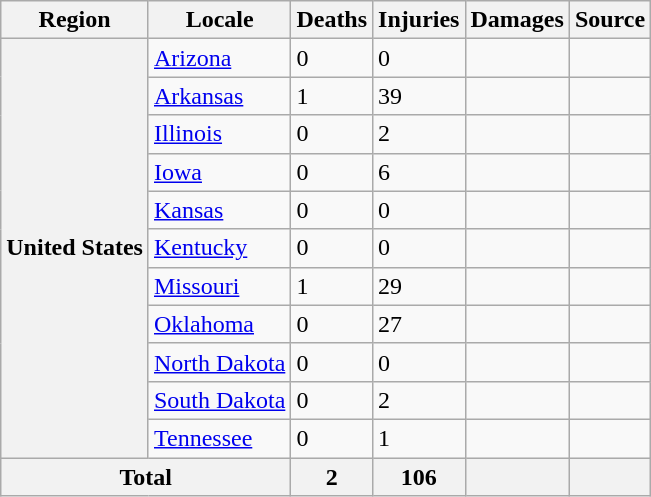<table class="wikitable"  style="float:left; margin:10px;">
<tr>
<th>Region</th>
<th>Locale</th>
<th>Deaths</th>
<th>Injuries</th>
<th>Damages</th>
<th>Source</th>
</tr>
<tr>
<th rowspan="11">United States</th>
<td rowspan="1"><a href='#'>Arizona</a></td>
<td>0</td>
<td>0</td>
<td></td>
<td></td>
</tr>
<tr>
<td rowspan="1"><a href='#'>Arkansas</a></td>
<td>1</td>
<td>39</td>
<td></td>
<td></td>
</tr>
<tr>
<td rowspan="1"><a href='#'>Illinois</a></td>
<td>0</td>
<td>2</td>
<td></td>
<td></td>
</tr>
<tr>
<td rowspan="1"><a href='#'>Iowa</a></td>
<td>0</td>
<td>6</td>
<td></td>
<td></td>
</tr>
<tr>
<td rowspan="1"><a href='#'>Kansas</a></td>
<td>0</td>
<td>0</td>
<td></td>
<td></td>
</tr>
<tr>
<td rowspan="1"><a href='#'>Kentucky</a></td>
<td>0</td>
<td>0</td>
<td></td>
<td></td>
</tr>
<tr>
<td rowspan="1"><a href='#'>Missouri</a></td>
<td>1</td>
<td>29</td>
<td></td>
<td></td>
</tr>
<tr>
<td rowspan="1"><a href='#'>Oklahoma</a></td>
<td>0</td>
<td>27</td>
<td></td>
<td></td>
</tr>
<tr>
<td rowspan="1"><a href='#'>North Dakota</a></td>
<td>0</td>
<td>0</td>
<td></td>
<td></td>
</tr>
<tr>
<td rowspan="1"><a href='#'>South Dakota</a></td>
<td>0</td>
<td>2</td>
<td></td>
<td></td>
</tr>
<tr>
<td rowspan="1"><a href='#'>Tennessee</a></td>
<td>0</td>
<td>1</td>
<td></td>
<td></td>
</tr>
<tr>
<th colspan="2">Total</th>
<th colspan="">2</th>
<th colspan="">106</th>
<th colspan=""></th>
<th colspan=""></th>
</tr>
</table>
